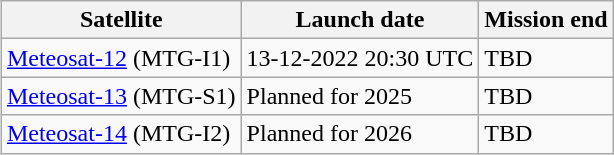<table class="wikitable" style="float: right;">
<tr>
<th>Satellite</th>
<th>Launch date</th>
<th>Mission end</th>
</tr>
<tr>
<td><a href='#'>Meteosat-12</a> (MTG-I1)</td>
<td>13-12-2022 20:30 UTC</td>
<td>TBD</td>
</tr>
<tr>
<td><a href='#'>Meteosat-13</a> (MTG-S1)</td>
<td>Planned for 2025</td>
<td>TBD</td>
</tr>
<tr>
<td><a href='#'>Meteosat-14</a> (MTG-I2)</td>
<td>Planned for 2026</td>
<td>TBD</td>
</tr>
</table>
